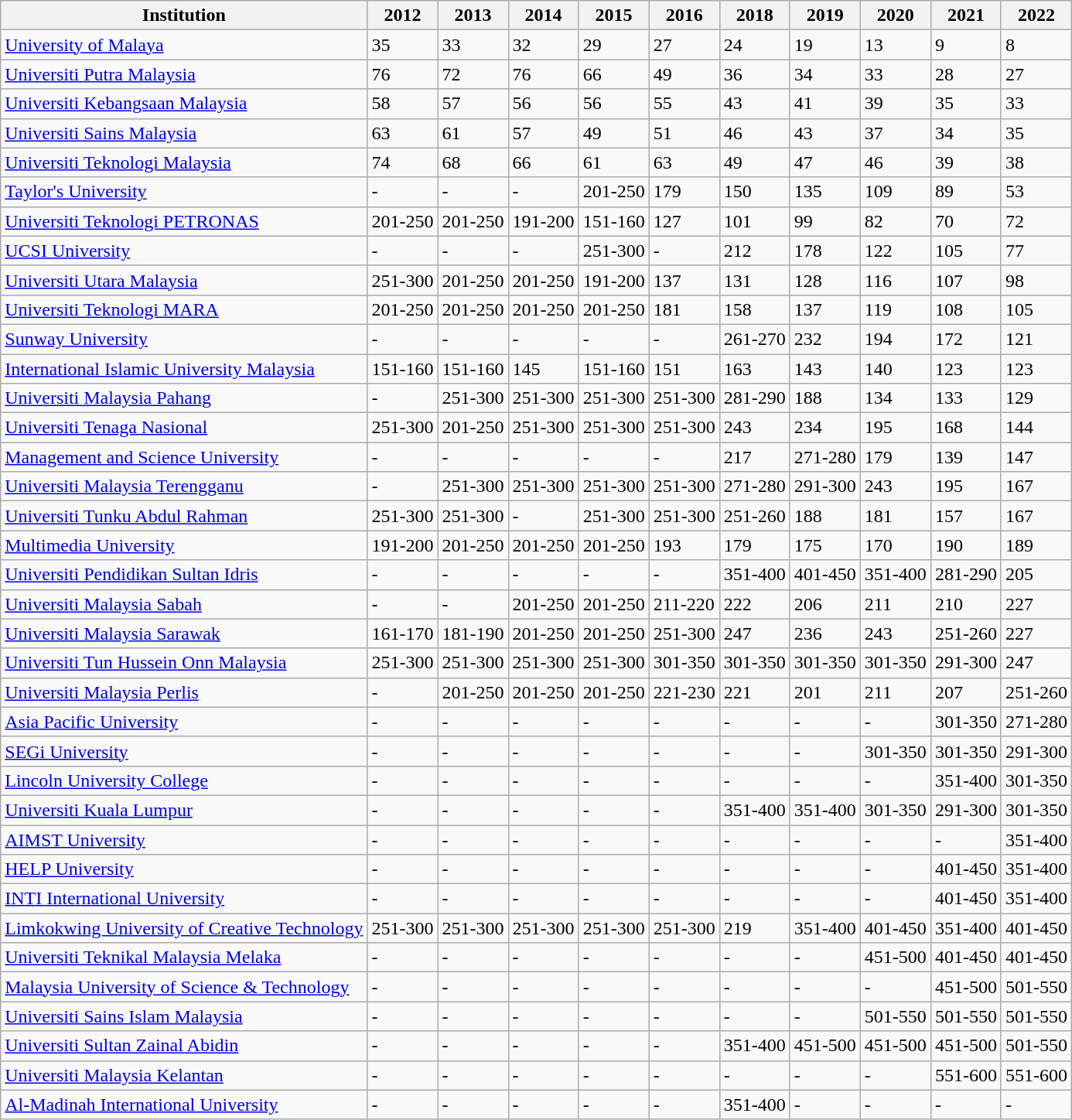<table class="sortable wikitable" border="1">
<tr>
<th>Institution</th>
<th>2012</th>
<th>2013</th>
<th>2014</th>
<th>2015</th>
<th>2016</th>
<th>2018</th>
<th>2019</th>
<th>2020</th>
<th>2021</th>
<th>2022</th>
</tr>
<tr>
<td><a href='#'>University of Malaya</a></td>
<td>35</td>
<td>33</td>
<td>32</td>
<td>29</td>
<td>27</td>
<td>24</td>
<td>19</td>
<td>13</td>
<td>9</td>
<td>8</td>
</tr>
<tr>
<td><a href='#'>Universiti Putra Malaysia</a></td>
<td>76</td>
<td>72</td>
<td>76</td>
<td>66</td>
<td>49</td>
<td>36</td>
<td>34</td>
<td>33</td>
<td>28</td>
<td>27</td>
</tr>
<tr>
<td><a href='#'>Universiti Kebangsaan Malaysia</a></td>
<td>58</td>
<td>57</td>
<td>56</td>
<td>56</td>
<td>55</td>
<td>43</td>
<td>41</td>
<td>39</td>
<td>35</td>
<td>33</td>
</tr>
<tr>
<td><a href='#'>Universiti Sains Malaysia</a></td>
<td>63</td>
<td>61</td>
<td>57</td>
<td>49</td>
<td>51</td>
<td>46</td>
<td>43</td>
<td>37</td>
<td>34</td>
<td>35</td>
</tr>
<tr>
<td><a href='#'>Universiti Teknologi Malaysia</a></td>
<td>74</td>
<td>68</td>
<td>66</td>
<td>61</td>
<td>63</td>
<td>49</td>
<td>47</td>
<td>46</td>
<td>39</td>
<td>38</td>
</tr>
<tr>
<td><a href='#'>Taylor's University</a></td>
<td>-</td>
<td>-</td>
<td>-</td>
<td>201-250</td>
<td>179</td>
<td>150</td>
<td>135</td>
<td>109</td>
<td>89</td>
<td>53</td>
</tr>
<tr>
<td><a href='#'>Universiti Teknologi PETRONAS</a></td>
<td>201-250</td>
<td>201-250</td>
<td>191-200</td>
<td>151-160</td>
<td>127</td>
<td>101</td>
<td>99</td>
<td>82</td>
<td>70</td>
<td>72</td>
</tr>
<tr>
<td><a href='#'>UCSI University</a></td>
<td>-</td>
<td>-</td>
<td>-</td>
<td>251-300</td>
<td>-</td>
<td>212</td>
<td>178</td>
<td>122</td>
<td>105</td>
<td>77</td>
</tr>
<tr>
<td><a href='#'>Universiti Utara Malaysia</a></td>
<td>251-300</td>
<td>201-250</td>
<td>201-250</td>
<td>191-200</td>
<td>137</td>
<td>131</td>
<td>128</td>
<td>116</td>
<td>107</td>
<td>98</td>
</tr>
<tr>
<td><a href='#'>Universiti Teknologi MARA</a></td>
<td>201-250</td>
<td>201-250</td>
<td>201-250</td>
<td>201-250</td>
<td>181</td>
<td>158</td>
<td>137</td>
<td>119</td>
<td>108</td>
<td>105</td>
</tr>
<tr>
<td><a href='#'>Sunway University</a></td>
<td>-</td>
<td>-</td>
<td>-</td>
<td>-</td>
<td>-</td>
<td>261-270</td>
<td>232</td>
<td>194</td>
<td>172</td>
<td>121</td>
</tr>
<tr>
<td><a href='#'>International Islamic University Malaysia</a></td>
<td>151-160</td>
<td>151-160</td>
<td>145</td>
<td>151-160</td>
<td>151</td>
<td>163</td>
<td>143</td>
<td>140</td>
<td>123</td>
<td>123</td>
</tr>
<tr>
<td><a href='#'>Universiti Malaysia Pahang</a></td>
<td>-</td>
<td>251-300</td>
<td>251-300</td>
<td>251-300</td>
<td>251-300</td>
<td>281-290</td>
<td>188</td>
<td>134</td>
<td>133</td>
<td>129</td>
</tr>
<tr>
<td><a href='#'>Universiti Tenaga Nasional</a></td>
<td>251-300</td>
<td>201-250</td>
<td>251-300</td>
<td>251-300</td>
<td>251-300</td>
<td>243</td>
<td>234</td>
<td>195</td>
<td>168</td>
<td>144</td>
</tr>
<tr>
<td><a href='#'>Management and Science University</a></td>
<td>-</td>
<td>-</td>
<td>-</td>
<td>-</td>
<td>-</td>
<td>217</td>
<td>271-280</td>
<td>179</td>
<td>139</td>
<td>147</td>
</tr>
<tr>
<td><a href='#'>Universiti Malaysia Terengganu</a></td>
<td>-</td>
<td>251-300</td>
<td>251-300</td>
<td>251-300</td>
<td>251-300</td>
<td>271-280</td>
<td>291-300</td>
<td>243</td>
<td>195</td>
<td>167</td>
</tr>
<tr>
<td><a href='#'>Universiti Tunku Abdul Rahman</a></td>
<td>251-300</td>
<td>251-300</td>
<td>-</td>
<td>251-300</td>
<td>251-300</td>
<td>251-260</td>
<td>188</td>
<td>181</td>
<td>157</td>
<td>167</td>
</tr>
<tr>
<td><a href='#'>Multimedia University</a></td>
<td>191-200</td>
<td>201-250</td>
<td>201-250</td>
<td>201-250</td>
<td>193</td>
<td>179</td>
<td>175</td>
<td>170</td>
<td>190</td>
<td>189</td>
</tr>
<tr>
<td><a href='#'>Universiti Pendidikan Sultan Idris</a></td>
<td>-</td>
<td>-</td>
<td>-</td>
<td>-</td>
<td>-</td>
<td>351-400</td>
<td>401-450</td>
<td>351-400</td>
<td>281-290</td>
<td>205</td>
</tr>
<tr>
<td><a href='#'>Universiti Malaysia Sabah</a></td>
<td>-</td>
<td>-</td>
<td>201-250</td>
<td>201-250</td>
<td>211-220</td>
<td>222</td>
<td>206</td>
<td>211</td>
<td>210</td>
<td>227</td>
</tr>
<tr>
<td><a href='#'>Universiti Malaysia Sarawak</a></td>
<td>161-170</td>
<td>181-190</td>
<td>201-250</td>
<td>201-250</td>
<td>251-300</td>
<td>247</td>
<td>236</td>
<td>243</td>
<td>251-260</td>
<td>227</td>
</tr>
<tr>
<td><a href='#'>Universiti Tun Hussein Onn Malaysia</a></td>
<td>251-300</td>
<td>251-300</td>
<td>251-300</td>
<td>251-300</td>
<td>301-350</td>
<td>301-350</td>
<td>301-350</td>
<td>301-350</td>
<td>291-300</td>
<td>247</td>
</tr>
<tr>
<td><a href='#'>Universiti Malaysia Perlis</a></td>
<td>-</td>
<td>201-250</td>
<td>201-250</td>
<td>201-250</td>
<td>221-230</td>
<td>221</td>
<td>201</td>
<td>211</td>
<td>207</td>
<td>251-260</td>
</tr>
<tr>
<td><a href='#'>Asia Pacific University</a></td>
<td>-</td>
<td>-</td>
<td>-</td>
<td>-</td>
<td>-</td>
<td>-</td>
<td>-</td>
<td>-</td>
<td>301-350</td>
<td>271-280</td>
</tr>
<tr>
<td><a href='#'>SEGi University</a></td>
<td>-</td>
<td>-</td>
<td>-</td>
<td>-</td>
<td>-</td>
<td>-</td>
<td>-</td>
<td>301-350</td>
<td>301-350</td>
<td>291-300</td>
</tr>
<tr>
<td><a href='#'>Lincoln University College</a></td>
<td>-</td>
<td>-</td>
<td>-</td>
<td>-</td>
<td>-</td>
<td>-</td>
<td>-</td>
<td>-</td>
<td>351-400</td>
<td>301-350</td>
</tr>
<tr>
<td><a href='#'>Universiti Kuala Lumpur</a></td>
<td>-</td>
<td>-</td>
<td>-</td>
<td>-</td>
<td>-</td>
<td>351-400</td>
<td>351-400</td>
<td>301-350</td>
<td>291-300</td>
<td>301-350</td>
</tr>
<tr>
<td><a href='#'>AIMST University</a></td>
<td>-</td>
<td>-</td>
<td>-</td>
<td>-</td>
<td>-</td>
<td>-</td>
<td>-</td>
<td>-</td>
<td>-</td>
<td>351-400</td>
</tr>
<tr>
<td><a href='#'>HELP University</a></td>
<td>-</td>
<td>-</td>
<td>-</td>
<td>-</td>
<td>-</td>
<td>-</td>
<td>-</td>
<td>-</td>
<td>401-450</td>
<td>351-400</td>
</tr>
<tr>
<td><a href='#'>INTI International University</a></td>
<td>-</td>
<td>-</td>
<td>-</td>
<td>-</td>
<td>-</td>
<td>-</td>
<td>-</td>
<td>-</td>
<td>401-450</td>
<td>351-400</td>
</tr>
<tr>
<td><a href='#'>Limkokwing University of Creative Technology</a></td>
<td>251-300</td>
<td>251-300</td>
<td>251-300</td>
<td>251-300</td>
<td>251-300</td>
<td>219</td>
<td>351-400</td>
<td>401-450</td>
<td>351-400</td>
<td>401-450</td>
</tr>
<tr>
<td><a href='#'>Universiti Teknikal Malaysia Melaka</a></td>
<td>-</td>
<td>-</td>
<td>-</td>
<td>-</td>
<td>-</td>
<td>-</td>
<td>-</td>
<td>451-500</td>
<td>401-450</td>
<td>401-450</td>
</tr>
<tr>
<td><a href='#'>Malaysia University of Science & Technology</a></td>
<td>-</td>
<td>-</td>
<td>-</td>
<td>-</td>
<td>-</td>
<td>-</td>
<td>-</td>
<td>-</td>
<td>451-500</td>
<td>501-550</td>
</tr>
<tr>
<td><a href='#'>Universiti Sains Islam Malaysia</a></td>
<td>-</td>
<td>-</td>
<td>-</td>
<td>-</td>
<td>-</td>
<td>-</td>
<td>-</td>
<td>501-550</td>
<td>501-550</td>
<td>501-550</td>
</tr>
<tr>
<td><a href='#'>Universiti Sultan Zainal Abidin</a></td>
<td>-</td>
<td>-</td>
<td>-</td>
<td>-</td>
<td>-</td>
<td>351-400</td>
<td>451-500</td>
<td>451-500</td>
<td>451-500</td>
<td>501-550</td>
</tr>
<tr>
<td><a href='#'>Universiti Malaysia Kelantan</a></td>
<td>-</td>
<td>-</td>
<td>-</td>
<td>-</td>
<td>-</td>
<td>-</td>
<td>-</td>
<td>-</td>
<td>551-600</td>
<td>551-600</td>
</tr>
<tr>
<td><a href='#'>Al-Madinah International University</a></td>
<td>-</td>
<td>-</td>
<td>-</td>
<td>-</td>
<td>-</td>
<td>351-400</td>
<td>-</td>
<td>-</td>
<td>-</td>
<td>-</td>
</tr>
</table>
